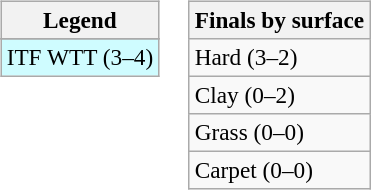<table>
<tr valign=top>
<td><br><table class=wikitable style=font-size:97%>
<tr>
<th>Legend</th>
</tr>
<tr bgcolor=e5d1cb>
</tr>
<tr bgcolor=cffcff>
<td>ITF WTT (3–4)</td>
</tr>
</table>
</td>
<td><br><table class=wikitable style=font-size:97%>
<tr>
<th>Finals by surface</th>
</tr>
<tr>
<td>Hard (3–2)</td>
</tr>
<tr>
<td>Clay (0–2)</td>
</tr>
<tr>
<td>Grass (0–0)</td>
</tr>
<tr>
<td>Carpet (0–0)</td>
</tr>
</table>
</td>
</tr>
</table>
